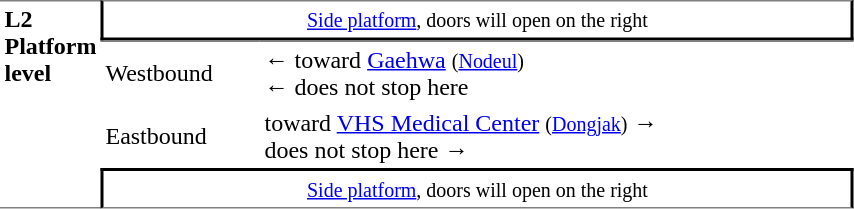<table table border=0 cellspacing=0 cellpadding=3>
<tr>
<td style="border-top:solid 1px gray;border-bottom:solid 1px gray;" width=50 rowspan=10 valign=top><strong>L2<br>Platform level</strong></td>
<td style="border-top:solid 1px gray;border-right:solid 2px black;border-left:solid 2px black;border-bottom:solid 2px black;text-align:center;" colspan=2><small><a href='#'>Side platform</a>, doors will open on the right </small></td>
</tr>
<tr>
<td style="border-bottom:solid 0px gray;border-top:solid 1px gray;" width=100>Westbound</td>
<td style="border-bottom:solid 0px gray;border-top:solid 1px gray;" width=390>←  toward <a href='#'>Gaehwa</a> <small>(<a href='#'>Nodeul</a>)</small><br>← <span> does not stop here</span></td>
</tr>
<tr>
<td>Eastbound</td>
<td>  toward <a href='#'>VHS Medical Center</a> <small>(<a href='#'>Dongjak</a>)</small> →<br>  does not stop here →</td>
</tr>
<tr>
<td style="border-top:solid 2px black;border-right:solid 2px black;border-left:solid 2px black;border-bottom:solid 1px gray;text-align:center;" colspan=2><small><a href='#'>Side platform</a>, doors will open on the right </small></td>
</tr>
</table>
